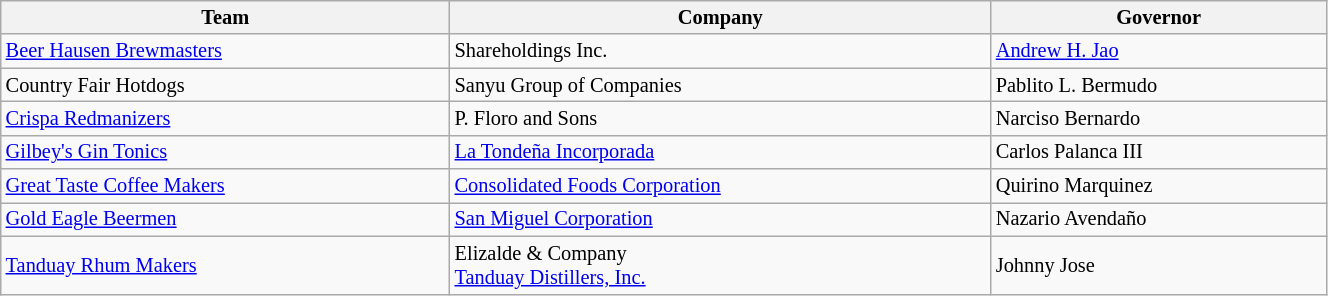<table class="wikitable sortable" style="font-size:85%; width:70%">
<tr>
<th>Team</th>
<th>Company</th>
<th>Governor</th>
</tr>
<tr>
<td><a href='#'>Beer Hausen Brewmasters</a></td>
<td>Shareholdings Inc.</td>
<td><a href='#'>Andrew H. Jao</a></td>
</tr>
<tr>
<td>Country Fair Hotdogs</td>
<td>Sanyu Group of Companies</td>
<td>Pablito L. Bermudo</td>
</tr>
<tr>
<td><a href='#'>Crispa Redmanizers</a></td>
<td>P. Floro and Sons</td>
<td>Narciso Bernardo</td>
</tr>
<tr>
<td><a href='#'>Gilbey's Gin Tonics</a></td>
<td><a href='#'>La Tondeña Incorporada</a></td>
<td>Carlos Palanca III</td>
</tr>
<tr>
<td><a href='#'>Great Taste Coffee Makers</a></td>
<td><a href='#'>Consolidated Foods Corporation</a></td>
<td>Quirino Marquinez</td>
</tr>
<tr>
<td><a href='#'>Gold Eagle Beermen</a></td>
<td><a href='#'>San Miguel Corporation</a></td>
<td>Nazario Avendaño</td>
</tr>
<tr>
<td><a href='#'>Tanduay Rhum Makers</a></td>
<td>Elizalde & Company <br> <a href='#'>Tanduay Distillers, Inc.</a></td>
<td>Johnny Jose</td>
</tr>
</table>
